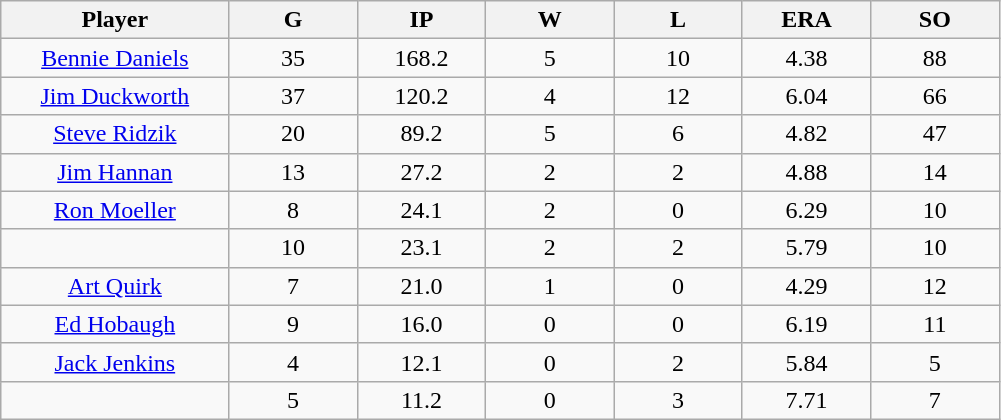<table class="wikitable sortable">
<tr>
<th bgcolor="#DDDDFF" width="16%">Player</th>
<th bgcolor="#DDDDFF" width="9%">G</th>
<th bgcolor="#DDDDFF" width="9%">IP</th>
<th bgcolor="#DDDDFF" width="9%">W</th>
<th bgcolor="#DDDDFF" width="9%">L</th>
<th bgcolor="#DDDDFF" width="9%">ERA</th>
<th bgcolor="#DDDDFF" width="9%">SO</th>
</tr>
<tr align="center">
<td><a href='#'>Bennie Daniels</a></td>
<td>35</td>
<td>168.2</td>
<td>5</td>
<td>10</td>
<td>4.38</td>
<td>88</td>
</tr>
<tr align=center>
<td><a href='#'>Jim Duckworth</a></td>
<td>37</td>
<td>120.2</td>
<td>4</td>
<td>12</td>
<td>6.04</td>
<td>66</td>
</tr>
<tr align=center>
<td><a href='#'>Steve Ridzik</a></td>
<td>20</td>
<td>89.2</td>
<td>5</td>
<td>6</td>
<td>4.82</td>
<td>47</td>
</tr>
<tr align=center>
<td><a href='#'>Jim Hannan</a></td>
<td>13</td>
<td>27.2</td>
<td>2</td>
<td>2</td>
<td>4.88</td>
<td>14</td>
</tr>
<tr align=center>
<td><a href='#'>Ron Moeller</a></td>
<td>8</td>
<td>24.1</td>
<td>2</td>
<td>0</td>
<td>6.29</td>
<td>10</td>
</tr>
<tr align=center>
<td></td>
<td>10</td>
<td>23.1</td>
<td>2</td>
<td>2</td>
<td>5.79</td>
<td>10</td>
</tr>
<tr align="center">
<td><a href='#'>Art Quirk</a></td>
<td>7</td>
<td>21.0</td>
<td>1</td>
<td>0</td>
<td>4.29</td>
<td>12</td>
</tr>
<tr align=center>
<td><a href='#'>Ed Hobaugh</a></td>
<td>9</td>
<td>16.0</td>
<td>0</td>
<td>0</td>
<td>6.19</td>
<td>11</td>
</tr>
<tr align=center>
<td><a href='#'>Jack Jenkins</a></td>
<td>4</td>
<td>12.1</td>
<td>0</td>
<td>2</td>
<td>5.84</td>
<td>5</td>
</tr>
<tr align=center>
<td></td>
<td>5</td>
<td>11.2</td>
<td>0</td>
<td>3</td>
<td>7.71</td>
<td>7</td>
</tr>
</table>
